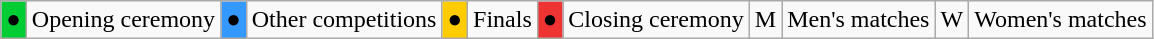<table class="wikitable">
<tr>
<td bgcolor=#00cc33 align=center valign=center>●</td>
<td>Opening ceremony</td>
<td bgcolor=#3399ff align=center valign=center>●</td>
<td>Other competitions</td>
<td bgcolor=#ffcc00 align=center valign=center>●</td>
<td>Finals</td>
<td bgcolor=#ee3333 align=center valign=center>●</td>
<td>Closing ceremony</td>
<td>M</td>
<td>Men's matches</td>
<td>W</td>
<td>Women's matches</td>
</tr>
</table>
